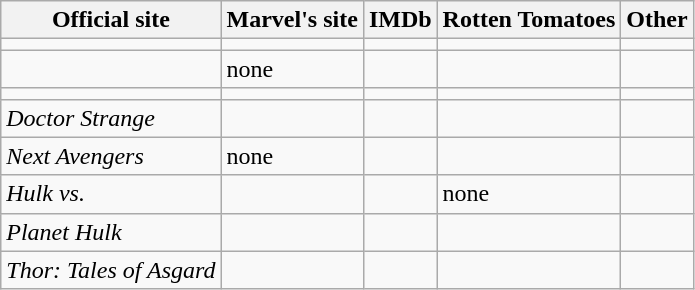<table class="wikitable">
<tr>
<th>Official site</th>
<th>Marvel's site</th>
<th>IMDb</th>
<th>Rotten Tomatoes</th>
<th>Other</th>
</tr>
<tr>
<td><em></em></td>
<td></td>
<td></td>
<td></td>
<td></td>
</tr>
<tr>
<td><em></em></td>
<td>none</td>
<td></td>
<td></td>
<td></td>
</tr>
<tr>
<td><em></em></td>
<td></td>
<td></td>
<td></td>
<td></td>
</tr>
<tr>
<td><em>Doctor Strange</em></td>
<td></td>
<td></td>
<td></td>
<td></td>
</tr>
<tr>
<td><em>Next Avengers</em></td>
<td>none</td>
<td></td>
<td></td>
<td></td>
</tr>
<tr>
<td><em>Hulk vs.</em></td>
<td></td>
<td></td>
<td>none</td>
<td></td>
</tr>
<tr>
<td><em>Planet Hulk</em></td>
<td></td>
<td></td>
<td></td>
<td></td>
</tr>
<tr>
<td><em>Thor: Tales of Asgard</em></td>
<td></td>
<td></td>
<td></td>
<td></td>
</tr>
</table>
